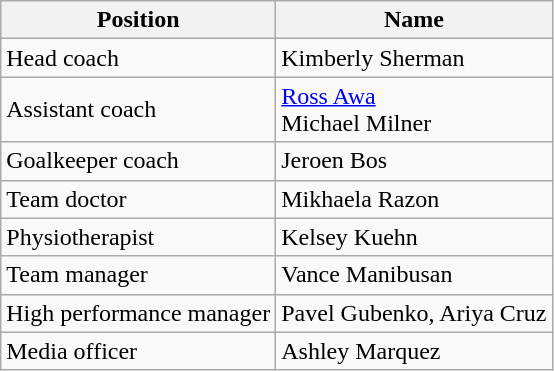<table class="wikitable">
<tr>
<th>Position</th>
<th>Name</th>
</tr>
<tr>
<td>Head coach</td>
<td> Kimberly Sherman</td>
</tr>
<tr>
<td>Assistant coach</td>
<td>  <a href='#'>Ross Awa</a> <br>  Michael Milner</td>
</tr>
<tr>
<td>Goalkeeper coach</td>
<td> Jeroen Bos</td>
</tr>
<tr>
<td>Team doctor</td>
<td> Mikhaela Razon</td>
</tr>
<tr>
<td>Physiotherapist</td>
<td> Kelsey Kuehn</td>
</tr>
<tr>
<td>Team manager</td>
<td> Vance Manibusan</td>
</tr>
<tr>
<td>High performance manager</td>
<td> Pavel Gubenko,  Ariya Cruz</td>
</tr>
<tr>
<td>Media officer</td>
<td> Ashley Marquez</td>
</tr>
</table>
